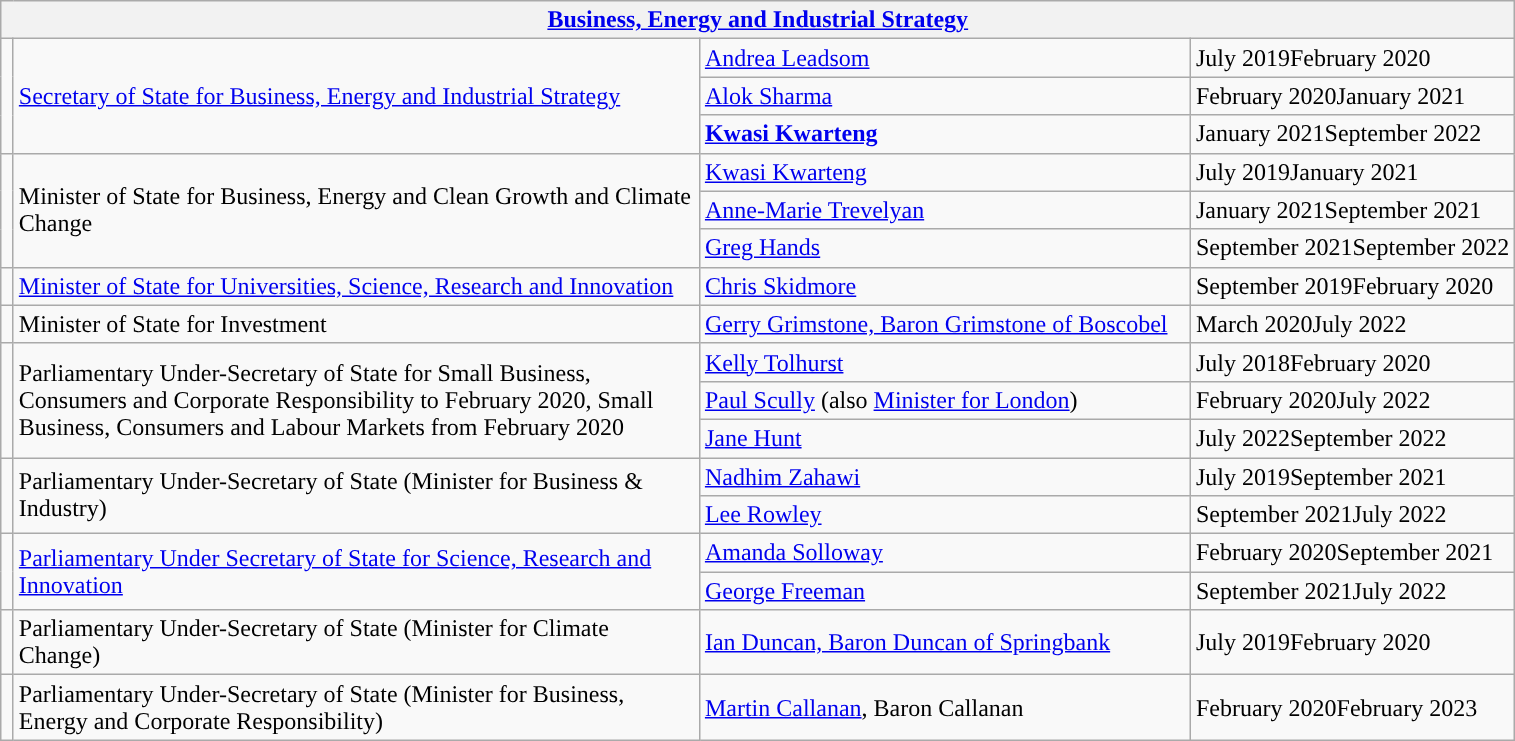<table class="wikitable">
<tr>
<th colspan="4"><a href='#'>Business, Energy and Industrial Strategy</a></th>
</tr>
<tr>
<td rowspan=3 style="width: 1px; background: "></td>
<td rowspan=3 style="width: 450px;"><a href='#'>Secretary of State for Business, Energy and Industrial Strategy</a></td>
<td style="width: 320px;"><a href='#'>Andrea Leadsom</a></td>
<td>July 2019February 2020</td>
</tr>
<tr>
<td><a href='#'>Alok Sharma</a></td>
<td>February 2020January 2021</td>
</tr>
<tr>
<td><strong><a href='#'>Kwasi Kwarteng</a></strong></td>
<td>January 2021September 2022</td>
</tr>
<tr>
<td rowspan=3 style="width: 1px; background: "></td>
<td rowspan=3>Minister of State for Business, Energy and Clean Growth and Climate Change</td>
<td><a href='#'>Kwasi Kwarteng</a></td>
<td>July 2019January 2021</td>
</tr>
<tr>
<td><a href='#'>Anne-Marie Trevelyan</a></td>
<td>January 2021September 2021</td>
</tr>
<tr>
<td><a href='#'>Greg Hands</a></td>
<td>September 2021September 2022</td>
</tr>
<tr>
<td style="width: 1px; background: "></td>
<td><a href='#'>Minister of State for Universities, Science, Research and Innovation</a></td>
<td><a href='#'>Chris Skidmore</a><br></td>
<td>September 2019February 2020</td>
</tr>
<tr>
<td rowspan=1 style="width: 1px; background: "></td>
<td>Minister of State for Investment</td>
<td><a href='#'>Gerry Grimstone, Baron Grimstone of Boscobel</a> </td>
<td>March 2020July 2022</td>
</tr>
<tr>
<td rowspan=3 style="width: 1px; background: "></td>
<td rowspan=3>Parliamentary Under-Secretary of State for Small Business, Consumers and Corporate Responsibility to February 2020, Small Business, Consumers and Labour Markets from February 2020</td>
<td><a href='#'>Kelly Tolhurst</a></td>
<td>July 2018February 2020</td>
</tr>
<tr>
<td><a href='#'>Paul Scully</a>  (also <a href='#'>Minister for London</a>)</td>
<td>February 2020July 2022</td>
</tr>
<tr>
<td><a href='#'>Jane Hunt</a></td>
<td>July 2022September 2022</td>
</tr>
<tr>
<td rowspan=2 style="width: 1px; background: "></td>
<td rowspan=2>Parliamentary Under-Secretary of State (Minister for Business & Industry)</td>
<td><a href='#'>Nadhim Zahawi</a> </td>
<td>July 2019September 2021</td>
</tr>
<tr>
<td><a href='#'>Lee Rowley</a> </td>
<td>September 2021July 2022</td>
</tr>
<tr>
<td rowspan=2 style="width: 1px; background: "></td>
<td rowspan=2><a href='#'>Parliamentary Under Secretary of State for Science, Research and Innovation</a></td>
<td><a href='#'>Amanda Solloway</a></td>
<td>February 2020September 2021</td>
</tr>
<tr>
<td><a href='#'>George Freeman</a></td>
<td>September 2021July 2022</td>
</tr>
<tr>
<td style="width: 1px; background: "></td>
<td>Parliamentary Under-Secretary of State (Minister for Climate Change)</td>
<td><a href='#'>Ian Duncan, Baron Duncan of Springbank</a> <br></td>
<td>July 2019February 2020</td>
</tr>
<tr>
<td style="width: 1px; background: "></td>
<td>Parliamentary Under-Secretary of State (Minister for Business, Energy and Corporate Responsibility)</td>
<td><a href='#'>Martin Callanan</a>, Baron Callanan</td>
<td>February 2020February 2023</td>
</tr>
</table>
